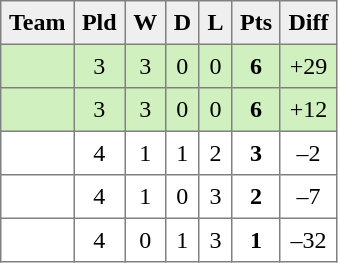<table style=border-collapse:collapse border=1 cellspacing=0 cellpadding=5>
<tr align=center bgcolor=#efefef>
<th>Team</th>
<th>Pld</th>
<th>W</th>
<th>D</th>
<th>L</th>
<th>Pts</th>
<th>Diff</th>
</tr>
<tr align=center style="background:#D0F0C0;">
<td style="text-align:left;"> </td>
<td>3</td>
<td>3</td>
<td>0</td>
<td>0</td>
<td><strong>6</strong></td>
<td>+29</td>
</tr>
<tr align=center style="background:#D0F0C0;">
<td style="text-align:left;"> </td>
<td>3</td>
<td>3</td>
<td>0</td>
<td>0</td>
<td><strong>6</strong></td>
<td>+12</td>
</tr>
<tr align=center style="background:#FFFFFF;">
<td style="text-align:left;"> </td>
<td>4</td>
<td>1</td>
<td>1</td>
<td>2</td>
<td><strong>3</strong></td>
<td>–2</td>
</tr>
<tr align=center style="background:#FFFFFF;">
<td style="text-align:left;"> </td>
<td>4</td>
<td>1</td>
<td>0</td>
<td>3</td>
<td><strong>2</strong></td>
<td>–7</td>
</tr>
<tr align=center style="background:#FFFFFF;">
<td style="text-align:left;"> </td>
<td>4</td>
<td>0</td>
<td>1</td>
<td>3</td>
<td><strong>1</strong></td>
<td>–32</td>
</tr>
</table>
